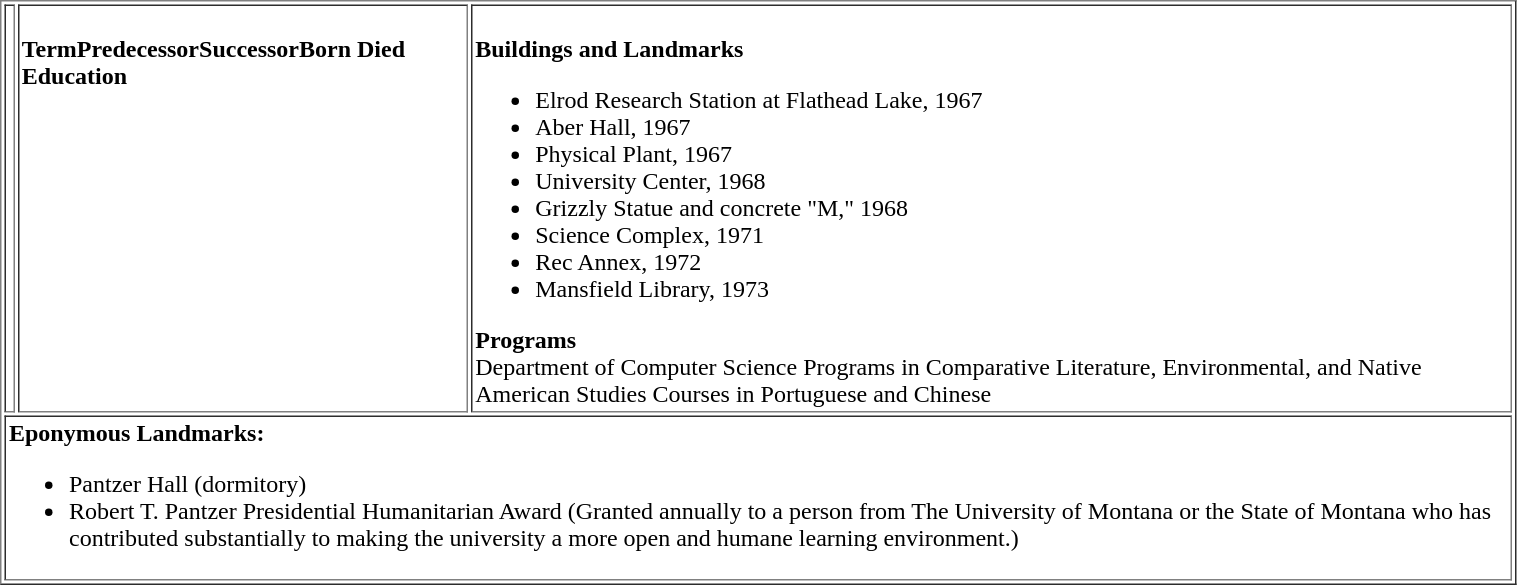<table border="1" cellpadding="2" width="80%">
<tr>
<td valign=center halign=centerwidth=230><br></td>
<td valign=top width=30%><br><strong>Term</strong><strong>Predecessor</strong><strong>Successor</strong><strong>Born</strong> <strong>Died</strong> <strong>Education</strong></td>
<td valign=top><br><strong>Buildings and Landmarks</strong><ul><li>Elrod Research Station at Flathead Lake, 1967</li><li>Aber Hall, 1967</li><li>Physical Plant, 1967</li><li>University Center, 1968</li><li>Grizzly Statue and concrete "M," 1968</li><li>Science Complex, 1971</li><li>Rec Annex, 1972</li><li>Mansfield Library, 1973</li></ul><strong>Programs</strong><br>
Department of Computer Science
Programs in Comparative Literature, Environmental, and Native American Studies
Courses in Portuguese and Chinese</td>
</tr>
<tr>
<td colspan="3" style="text-align: left;"><strong>Eponymous Landmarks:</strong><br><ul><li>Pantzer Hall (dormitory)</li><li>Robert T. Pantzer Presidential Humanitarian Award (Granted annually to a person from The University of Montana or the State of Montana who has contributed substantially to making the university a more open and humane learning environment.)</li></ul></td>
</tr>
</table>
